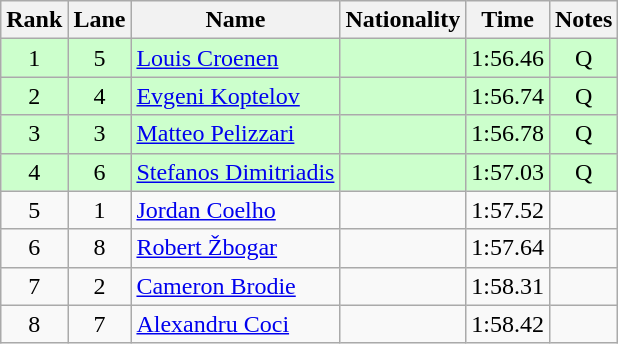<table class="wikitable sortable" style="text-align:center">
<tr>
<th>Rank</th>
<th>Lane</th>
<th>Name</th>
<th>Nationality</th>
<th>Time</th>
<th>Notes</th>
</tr>
<tr bgcolor=ccffcc>
<td>1</td>
<td>5</td>
<td align=left><a href='#'>Louis Croenen</a></td>
<td align=left></td>
<td>1:56.46</td>
<td>Q</td>
</tr>
<tr bgcolor=ccffcc>
<td>2</td>
<td>4</td>
<td align=left><a href='#'>Evgeni Koptelov</a></td>
<td align=left></td>
<td>1:56.74</td>
<td>Q</td>
</tr>
<tr bgcolor=ccffcc>
<td>3</td>
<td>3</td>
<td align=left><a href='#'>Matteo Pelizzari</a></td>
<td align=left></td>
<td>1:56.78</td>
<td>Q</td>
</tr>
<tr bgcolor=ccffcc>
<td>4</td>
<td>6</td>
<td align=left><a href='#'>Stefanos Dimitriadis</a></td>
<td align=left></td>
<td>1:57.03</td>
<td>Q</td>
</tr>
<tr>
<td>5</td>
<td>1</td>
<td align=left><a href='#'>Jordan Coelho</a></td>
<td align=left></td>
<td>1:57.52</td>
<td></td>
</tr>
<tr>
<td>6</td>
<td>8</td>
<td align=left><a href='#'>Robert Žbogar</a></td>
<td align=left></td>
<td>1:57.64</td>
<td></td>
</tr>
<tr>
<td>7</td>
<td>2</td>
<td align=left><a href='#'>Cameron Brodie</a></td>
<td align=left></td>
<td>1:58.31</td>
<td></td>
</tr>
<tr>
<td>8</td>
<td>7</td>
<td align=left><a href='#'>Alexandru Coci</a></td>
<td align=left></td>
<td>1:58.42</td>
<td></td>
</tr>
</table>
